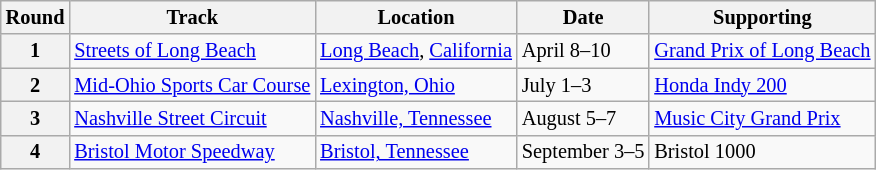<table class="wikitable" style="font-size: 85%;">
<tr>
<th>Round</th>
<th>Track</th>
<th>Location</th>
<th>Date</th>
<th>Supporting</th>
</tr>
<tr>
<th>1</th>
<td><a href='#'>Streets of Long Beach</a></td>
<td> <a href='#'>Long Beach</a>, <a href='#'>California</a></td>
<td>April 8–10</td>
<td><a href='#'>Grand Prix of Long Beach</a></td>
</tr>
<tr>
<th>2</th>
<td><a href='#'>Mid-Ohio Sports Car Course</a></td>
<td> <a href='#'>Lexington, Ohio</a></td>
<td>July 1–3</td>
<td><a href='#'>Honda Indy 200</a></td>
</tr>
<tr>
<th>3</th>
<td><a href='#'>Nashville Street Circuit</a></td>
<td> <a href='#'>Nashville, Tennessee</a></td>
<td>August 5–7</td>
<td><a href='#'>Music City Grand Prix</a></td>
</tr>
<tr>
<th>4</th>
<td><a href='#'>Bristol Motor Speedway</a></td>
<td> <a href='#'>Bristol, Tennessee</a></td>
<td>September 3–5</td>
<td>Bristol 1000</td>
</tr>
</table>
